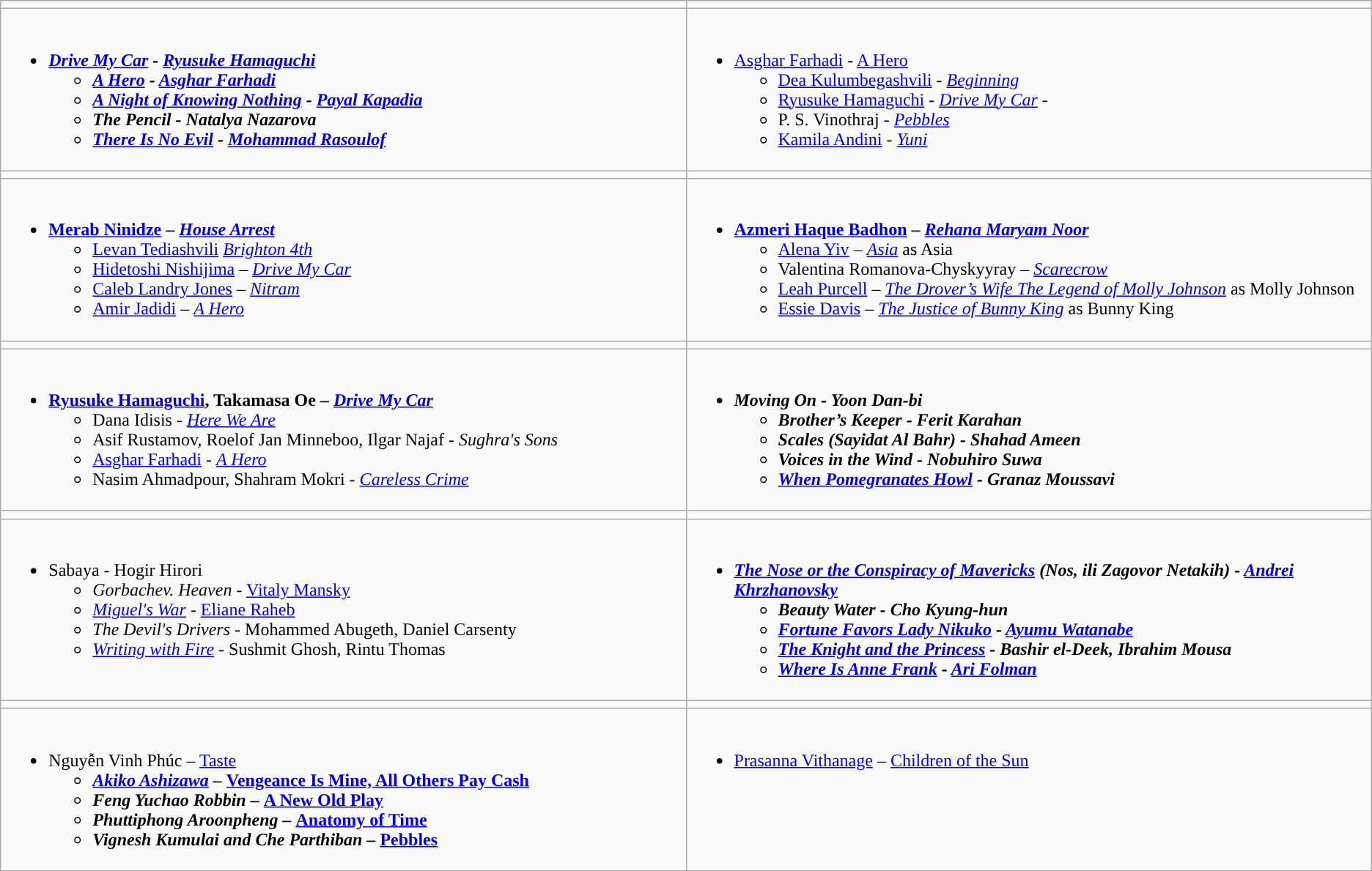<table class="wikitable">
<tr>
<td style="vertical-align:top; width:50%;"></td>
<td style="vertical-align:top; width:50%;"></td>
</tr>
<tr>
<td valign="top"><br><ul><li><strong><em><a href='#'>Drive My Car</a><em> - <a href='#'>Ryusuke Hamaguchi</a> <strong><ul><li></em><a href='#'>A Hero</a><em> - <a href='#'>Asghar Farhadi</a>  </li><li></em><a href='#'>A Night of Knowing Nothing</a><em> - <a href='#'>Payal Kapadia</a>  </li><li></em>The Pencil<em> - Natalya Nazarova </li><li></em><a href='#'>There Is No Evil</a><em> - <a href='#'>Mohammad Rasoulof</a> </li></ul></li></ul></td>
<td valign="top"><br><ul><li></strong><a href='#'>Asghar Farhadi</a> - </em><a href='#'>A Hero</a></em></strong>  <ul><li><a href='#'>Dea Kulumbegashvili</a> - <em><a href='#'>Beginning</a></em>  </li><li><a href='#'>Ryusuke Hamaguchi</a> - <em><a href='#'>Drive My Car</a></em> - </li><li>P. S. Vinothraj - <em><a href='#'>Pebbles</a></em> </li><li><a href='#'>Kamila Andini</a> - <em><a href='#'>Yuni</a></em> </li></ul></li></ul></td>
</tr>
<tr>
<td style="vertical-align:top; width:50%;"></td>
<td style="vertical-align:top; width:50%;"></td>
</tr>
<tr>
<td valign="top"><br><ul><li><strong><a href='#'>Merab Ninidze</a> – <em><a href='#'>House Arrest</a></em> </strong><ul><li><a href='#'>Levan Tediashvili</a> <em><a href='#'>Brighton 4th</a></em> </li><li><a href='#'>Hidetoshi Nishijima</a> – <em><a href='#'>Drive My Car</a></em> </li><li><a href='#'>Caleb Landry Jones</a> – <em><a href='#'>Nitram</a></em>  </li><li><a href='#'>Amir Jadidi</a> – <em><a href='#'>A Hero</a></em>  </li></ul></li></ul></td>
<td valign="top"><br><ul><li><strong><a href='#'>Azmeri Haque Badhon</a> – <em><a href='#'>Rehana Maryam Noor</a></em>  </strong><ul><li><a href='#'>Alena Yiv</a> – <em><a href='#'>Asia</a></em> as Asia </li><li>Valentina Romanova-Chyskyyray – <em><a href='#'>Scarecrow</a></em> </li><li><a href='#'>Leah Purcell</a> – <em><a href='#'>The Drover’s Wife The Legend of Molly Johnson</a></em> as Molly Johnson </li><li><a href='#'>Essie Davis</a>  – <em><a href='#'>The Justice of Bunny King</a></em> as Bunny King </li></ul></li></ul></td>
</tr>
<tr>
<td style="vertical-align:top; width:50%;"></td>
<td style="vertical-align:top; width:50%;"></td>
</tr>
<tr>
<td valign="top"><br><ul><li><strong><a href='#'>Ryusuke Hamaguchi</a>, Takamasa Oe – <em><a href='#'>Drive My Car</a></em> </strong><ul><li>Dana Idisis - <em><a href='#'>Here We Are</a></em>  </li><li>Asif Rustamov, Roelof Jan Minneboo, Ilgar Najaf - <em>Sughra's Sons</em>   </li><li><a href='#'>Asghar Farhadi</a> - <em><a href='#'>A Hero</a></em>  </li><li>Nasim Ahmadpour, Shahram Mokri - <em><a href='#'>Careless Crime</a></em> </li></ul></li></ul></td>
<td valign="top"><br><ul><li><strong><em>Moving On<em> - Yoon Dan-bi <strong><ul><li></em>Brother’s Keeper<em> - Ferit Karahan </li><li></em>Scales<em> (Sayidat Al Bahr) - Shahad Ameen   </li><li></em>Voices in the Wind<em> - Nobuhiro Suwa </li><li></em><a href='#'>When Pomegranates Howl</a><em> - Granaz Moussavi  </li></ul></li></ul></td>
</tr>
<tr>
<td style="vertical-align:top; width:50%;"></td>
<td style="vertical-align:top; width:50%;"></td>
</tr>
<tr>
<td valign="top"><br><ul><li></em></strong>Sabaya</em> - Hogir Hirori </strong><ul><li><em>Gorbachev. Heaven</em> - <a href='#'>Vitaly Mansky</a>  </li><li><em><a href='#'>Miguel's War</a></em> - <a href='#'>Eliane Raheb</a>   </li><li><em>The Devil's Drivers</em> - Mohammed Abugeth, Daniel Carsenty    </li><li><em><a href='#'>Writing with Fire</a></em> - Sushmit Ghosh, Rintu Thomas </li></ul></li></ul></td>
<td valign="top"><br><ul><li><strong><em><a href='#'>The Nose or the Conspiracy of Mavericks</a> (Nos, ili Zagovor Netakih)<em> - <a href='#'>Andrei Khrzhanovsky</a> <strong><ul><li></em>Beauty Water<em> - Cho Kyung-hun </li><li></em><a href='#'>Fortune Favors Lady Nikuko</a><em> - <a href='#'>Ayumu Watanabe</a> </li><li></em><a href='#'>The Knight and the Princess</a><em> - Bashir el-Deek, Ibrahim Mousa  </li><li></em><a href='#'>Where Is Anne Frank</a><em> - <a href='#'>Ari Folman</a> </li></ul></li></ul></td>
</tr>
<tr>
<td style="vertical-align:top; width:50%;"></td>
<td style="vertical-align:top; width:50%;"></td>
</tr>
<tr>
<td valign="top"><br><ul><li></strong>Nguyễn Vinh Phúc – </em><a href='#'>Taste</a><em>    <strong><ul><li><a href='#'>Akiko Ashizawa</a> – </em><a href='#'>Vengeance Is Mine, All Others Pay Cash</a><em>   </li><li>Feng Yuchao Robbin – </em><a href='#'>A New Old Play</a><em>  </li><li>Phuttiphong Aroonpheng – </em><a href='#'>Anatomy of Time</a><em>    </li><li>Vignesh Kumulai and Che Parthiban – </em><a href='#'>Pebbles</a><em> </li></ul></li></ul></td>
<td valign="top"><br><ul><li></strong><a href='#'>Prasanna Vithanage</a> – </em><a href='#'>Children of the Sun</a><em> <strong></li></ul></td>
</tr>
</table>
